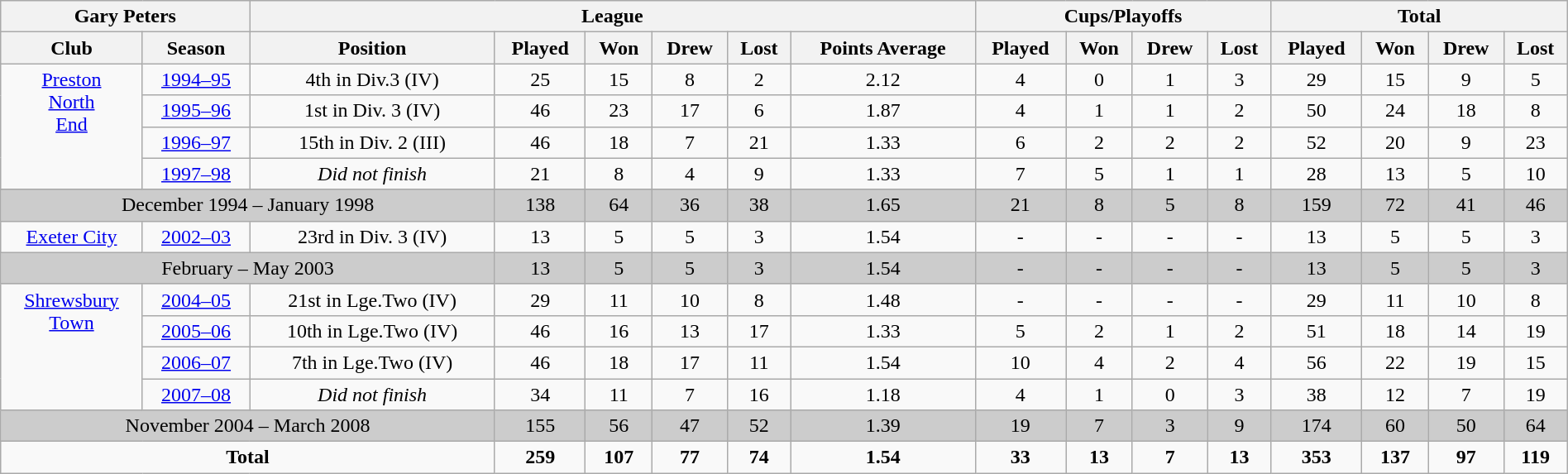<table class="wikitable" width=100%>
<tr>
<th colspan=2>Gary Peters</th>
<th colspan=6>League</th>
<th colspan=4>Cups/Playoffs</th>
<th colspan=4>Total</th>
</tr>
<tr>
<th>Club</th>
<th>Season</th>
<th>Position</th>
<th>Played</th>
<th>Won</th>
<th>Drew</th>
<th>Lost</th>
<th>Points Average</th>
<th>Played</th>
<th>Won</th>
<th>Drew</th>
<th>Lost</th>
<th>Played</th>
<th>Won</th>
<th>Drew</th>
<th>Lost</th>
</tr>
<tr Align=center>
<td rowspan=4 valign="top"><a href='#'>Preston<br>North<br>End</a></td>
<td><a href='#'>1994–95</a></td>
<td>4th in Div.3 (IV)</td>
<td>25</td>
<td>15</td>
<td>8</td>
<td>2</td>
<td>2.12</td>
<td>4</td>
<td>0</td>
<td>1</td>
<td>3</td>
<td>29</td>
<td>15</td>
<td>9</td>
<td>5</td>
</tr>
<tr Align=center>
<td><a href='#'>1995–96</a></td>
<td>1st in Div. 3 (IV)</td>
<td>46</td>
<td>23</td>
<td>17</td>
<td>6</td>
<td>1.87</td>
<td>4</td>
<td>1</td>
<td>1</td>
<td>2</td>
<td>50</td>
<td>24</td>
<td>18</td>
<td>8</td>
</tr>
<tr Align=center>
<td><a href='#'>1996–97</a></td>
<td>15th in Div. 2 (III)</td>
<td>46</td>
<td>18</td>
<td>7</td>
<td>21</td>
<td>1.33</td>
<td>6</td>
<td>2</td>
<td>2</td>
<td>2</td>
<td>52</td>
<td>20</td>
<td>9</td>
<td>23</td>
</tr>
<tr Align=center>
<td><a href='#'>1997–98</a></td>
<td><em>Did not finish</em></td>
<td>21</td>
<td>8</td>
<td>4</td>
<td>9</td>
<td>1.33</td>
<td>7</td>
<td>5</td>
<td>1</td>
<td>1</td>
<td>28</td>
<td>13</td>
<td>5</td>
<td>10</td>
</tr>
<tr>
</tr>
<tr Align=center style="background-color: #CCC">
<td colspan=3>December 1994 – January 1998</td>
<td>138</td>
<td>64</td>
<td>36</td>
<td>38</td>
<td>1.65</td>
<td>21</td>
<td>8</td>
<td>5</td>
<td>8</td>
<td>159</td>
<td>72</td>
<td>41</td>
<td>46</td>
</tr>
<tr Align=center>
<td><a href='#'>Exeter City</a></td>
<td><a href='#'>2002–03</a></td>
<td>23rd in Div. 3 (IV)</td>
<td>13</td>
<td>5</td>
<td>5</td>
<td>3</td>
<td>1.54</td>
<td>-</td>
<td>-</td>
<td>-</td>
<td>-</td>
<td>13</td>
<td>5</td>
<td>5</td>
<td>3</td>
</tr>
<tr Align=center style="background-color: #CCC">
<td colspan=3>February – May 2003</td>
<td>13</td>
<td>5</td>
<td>5</td>
<td>3</td>
<td>1.54</td>
<td>-</td>
<td>-</td>
<td>-</td>
<td>-</td>
<td>13</td>
<td>5</td>
<td>5</td>
<td>3</td>
</tr>
<tr Align=center>
<td rowspan=4 valign=top><a href='#'>Shrewsbury<br>Town</a></td>
<td><a href='#'>2004–05</a></td>
<td>21st in Lge.Two (IV)</td>
<td>29</td>
<td>11</td>
<td>10</td>
<td>8</td>
<td>1.48</td>
<td>-</td>
<td>-</td>
<td>-</td>
<td>-</td>
<td>29</td>
<td>11</td>
<td>10</td>
<td>8</td>
</tr>
<tr Align=center>
<td><a href='#'>2005–06</a></td>
<td>10th in Lge.Two (IV)</td>
<td>46</td>
<td>16</td>
<td>13</td>
<td>17</td>
<td>1.33</td>
<td>5</td>
<td>2</td>
<td>1</td>
<td>2</td>
<td>51</td>
<td>18</td>
<td>14</td>
<td>19</td>
</tr>
<tr Align=center>
<td><a href='#'>2006–07</a></td>
<td>7th in Lge.Two (IV)</td>
<td>46</td>
<td>18</td>
<td>17</td>
<td>11</td>
<td>1.54</td>
<td>10</td>
<td>4</td>
<td>2</td>
<td>4</td>
<td>56</td>
<td>22</td>
<td>19</td>
<td>15</td>
</tr>
<tr Align=center>
<td><a href='#'>2007–08</a></td>
<td><em>Did not finish</em></td>
<td>34</td>
<td>11</td>
<td>7</td>
<td>16</td>
<td>1.18</td>
<td>4</td>
<td>1</td>
<td>0</td>
<td>3</td>
<td>38</td>
<td>12</td>
<td>7</td>
<td>19</td>
</tr>
<tr Align=center style="background-color: #CCC">
<td colspan=3>November 2004 – March 2008</td>
<td>155</td>
<td>56</td>
<td>47</td>
<td>52</td>
<td>1.39</td>
<td>19</td>
<td>7</td>
<td>3</td>
<td>9</td>
<td>174</td>
<td>60</td>
<td>50</td>
<td>64</td>
</tr>
<tr align=center>
<td colspan=3><strong>Total</strong></td>
<td><strong>259</strong></td>
<td><strong>107</strong></td>
<td><strong>77</strong></td>
<td><strong>74</strong></td>
<td><strong>1.54</strong></td>
<td><strong>33</strong></td>
<td><strong>13</strong></td>
<td><strong>7</strong></td>
<td><strong>13</strong></td>
<td><strong>353</strong></td>
<td><strong>137</strong></td>
<td><strong>97</strong></td>
<td><strong>119</strong></td>
</tr>
</table>
